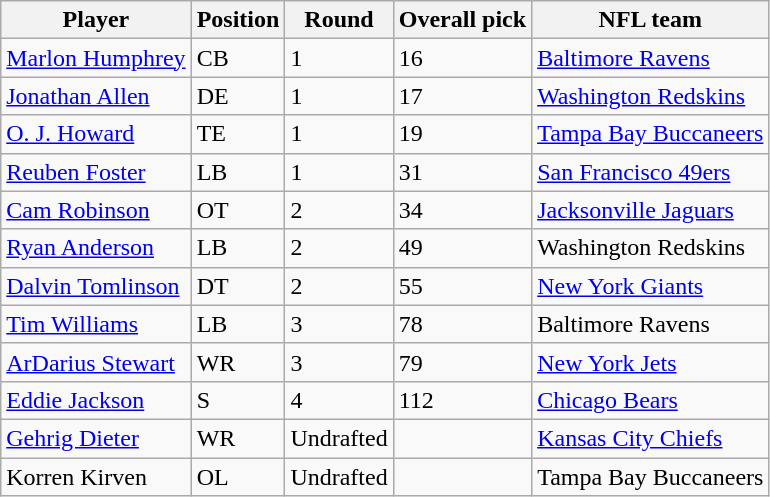<table class="wikitable">
<tr>
<th style=>Player</th>
<th style=>Position</th>
<th style=>Round</th>
<th style=>Overall pick</th>
<th style=>NFL team</th>
</tr>
<tr>
<td><a href='#'>Marlon Humphrey</a></td>
<td>CB</td>
<td>1</td>
<td>16</td>
<td><a href='#'>Baltimore Ravens</a></td>
</tr>
<tr>
<td><a href='#'>Jonathan Allen</a></td>
<td>DE</td>
<td>1</td>
<td>17</td>
<td><a href='#'>Washington Redskins</a></td>
</tr>
<tr>
<td><a href='#'>O. J. Howard</a></td>
<td>TE</td>
<td>1</td>
<td>19</td>
<td><a href='#'>Tampa Bay Buccaneers</a></td>
</tr>
<tr>
<td><a href='#'>Reuben Foster</a></td>
<td>LB</td>
<td>1</td>
<td>31</td>
<td><a href='#'>San Francisco 49ers</a></td>
</tr>
<tr>
<td><a href='#'>Cam Robinson</a></td>
<td>OT</td>
<td>2</td>
<td>34</td>
<td><a href='#'>Jacksonville Jaguars</a></td>
</tr>
<tr>
<td><a href='#'>Ryan Anderson</a></td>
<td>LB</td>
<td>2</td>
<td>49</td>
<td>Washington Redskins</td>
</tr>
<tr>
<td><a href='#'>Dalvin Tomlinson</a></td>
<td>DT</td>
<td>2</td>
<td>55</td>
<td><a href='#'>New York Giants</a></td>
</tr>
<tr>
<td><a href='#'>Tim Williams</a></td>
<td>LB</td>
<td>3</td>
<td>78</td>
<td>Baltimore Ravens</td>
</tr>
<tr>
<td><a href='#'>ArDarius Stewart</a></td>
<td>WR</td>
<td>3</td>
<td>79</td>
<td><a href='#'>New York Jets</a></td>
</tr>
<tr>
<td><a href='#'>Eddie Jackson</a></td>
<td>S</td>
<td>4</td>
<td>112</td>
<td><a href='#'>Chicago Bears</a></td>
</tr>
<tr>
<td><a href='#'>Gehrig Dieter</a></td>
<td>WR</td>
<td>Undrafted</td>
<td> </td>
<td><a href='#'>Kansas City Chiefs</a></td>
</tr>
<tr>
<td>Korren Kirven</td>
<td>OL</td>
<td>Undrafted</td>
<td> </td>
<td>Tampa Bay Buccaneers</td>
</tr>
</table>
